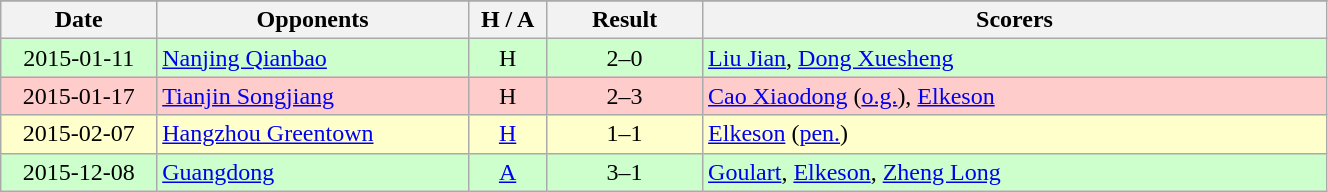<table class="wikitable" style="width:70%; text-align:center">
<tr style="background:#f0f6ff;">
</tr>
<tr>
<th width=10%>Date</th>
<th width=20%>Opponents</th>
<th width=5%>H / A</th>
<th width=10%>Result</th>
<th width=40%>Scorers</th>
</tr>
<tr bgcolor="#ccffcc">
<td>2015-01-11</td>
<td align=left> <a href='#'>Nanjing Qianbao</a></td>
<td>H</td>
<td>2–0</td>
<td align=left><a href='#'>Liu Jian</a>, <a href='#'>Dong Xuesheng</a></td>
</tr>
<tr bgcolor="#ffcccc">
<td>2015-01-17</td>
<td align=left> <a href='#'>Tianjin Songjiang</a></td>
<td>H</td>
<td>2–3</td>
<td align=left><a href='#'>Cao Xiaodong</a> (<a href='#'>o.g.</a>), <a href='#'>Elkeson</a></td>
</tr>
<tr bgcolor="#ffffcc">
<td>2015-02-07</td>
<td align=left> <a href='#'>Hangzhou Greentown</a></td>
<td><a href='#'>H</a></td>
<td>1–1</td>
<td align=left><a href='#'>Elkeson</a> (<a href='#'>pen.</a>)</td>
</tr>
<tr bgcolor="#ccffcc">
<td>2015-12-08</td>
<td align=left> <a href='#'>Guangdong</a></td>
<td><a href='#'>A</a></td>
<td>3–1</td>
<td align=left><a href='#'>Goulart</a>, <a href='#'>Elkeson</a>, <a href='#'>Zheng Long</a></td>
</tr>
</table>
